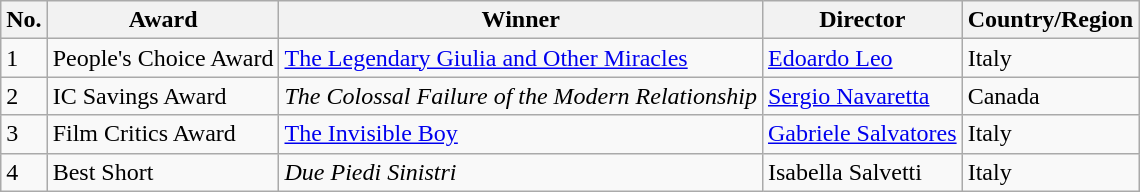<table class="wikitable">
<tr>
<th>No.</th>
<th>Award</th>
<th>Winner</th>
<th>Director</th>
<th>Country/Region</th>
</tr>
<tr>
<td>1</td>
<td>People's Choice Award</td>
<td><a href='#'>The Legendary Giulia and Other Miracles</a></td>
<td><a href='#'>Edoardo Leo</a></td>
<td>Italy</td>
</tr>
<tr>
<td>2</td>
<td>IC Savings Award</td>
<td><em>The Colossal Failure of the Modern Relationship</em></td>
<td><a href='#'>Sergio Navaretta</a></td>
<td>Canada</td>
</tr>
<tr>
<td>3</td>
<td>Film Critics Award</td>
<td><a href='#'>The Invisible Boy</a></td>
<td><a href='#'>Gabriele Salvatores</a></td>
<td>Italy</td>
</tr>
<tr>
<td>4</td>
<td>Best Short</td>
<td><em>Due Piedi Sinistri</em></td>
<td>Isabella Salvetti</td>
<td>Italy</td>
</tr>
</table>
